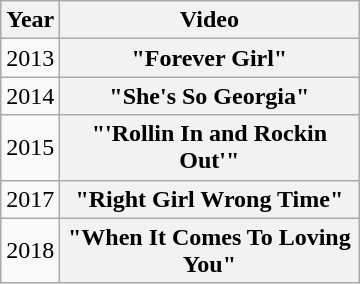<table class="wikitable plainrowheaders">
<tr>
<th>Year</th>
<th style="width:12em;">Video</th>
</tr>
<tr>
<td>2013</td>
<th scope="row">"Forever Girl"</th>
</tr>
<tr>
<td>2014</td>
<th scope="row">"She's So Georgia"</th>
</tr>
<tr>
<td>2015</td>
<th scope="row">"'Rollin In and Rockin Out'"</th>
</tr>
<tr>
<td>2017</td>
<th scope="row">"Right Girl Wrong Time"</th>
</tr>
<tr>
<td>2018</td>
<th scope="row">"When It Comes To Loving You"</th>
</tr>
</table>
